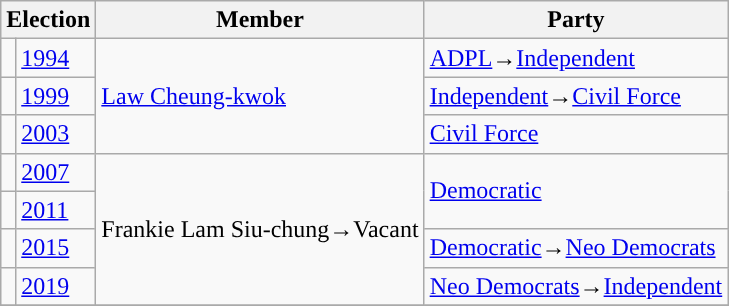<table class="wikitable">
<tr>
<th colspan="2">Election</th>
<th>Member</th>
<th>Party</th>
</tr>
<tr>
<td style="background-color: "></td>
<td><a href='#'>1994</a></td>
<td rowspan=3><a href='#'>Law Cheung-kwok</a></td>
<td><a href='#'>ADPL</a>→<a href='#'>Independent</a></td>
</tr>
<tr>
<td style="background-color: "></td>
<td><a href='#'>1999</a></td>
<td><a href='#'>Independent</a>→<a href='#'>Civil Force</a></td>
</tr>
<tr>
<td style="background-color: "></td>
<td><a href='#'>2003</a></td>
<td><a href='#'>Civil Force</a></td>
</tr>
<tr>
<td style="background-color: "></td>
<td><a href='#'>2007</a></td>
<td rowspan=4>Frankie Lam Siu-chung→Vacant</td>
<td rowspan=2><a href='#'>Democratic</a></td>
</tr>
<tr>
<td style="background-color: "></td>
<td><a href='#'>2011</a></td>
</tr>
<tr>
<td style="background-color: "></td>
<td><a href='#'>2015</a></td>
<td><a href='#'>Democratic</a>→<a href='#'>Neo Democrats</a></td>
</tr>
<tr>
<td style="background-color: "></td>
<td><a href='#'>2019</a></td>
<td><a href='#'>Neo Democrats</a>→<a href='#'>Independent</a></td>
</tr>
<tr>
</tr>
</table>
